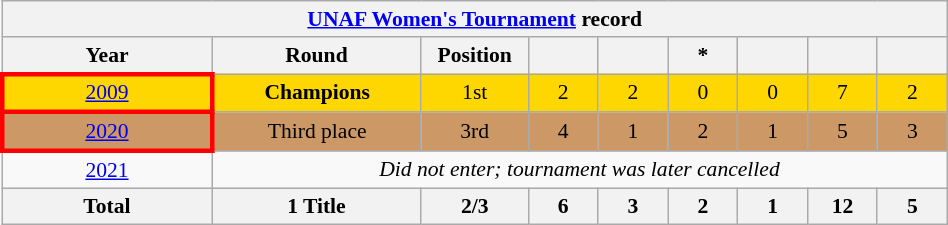<table class="wikitable" width="50%" style="font-size:90%; text-align:center;">
<tr>
<th colspan="9"><a href='#'>UNAF Women's Tournament</a> record</th>
</tr>
<tr>
<th width="15%">Year</th>
<th width="15%">Round</th>
<th width="5%">Position</th>
<th width="5%"></th>
<th width="5%"></th>
<th width="5%">*</th>
<th width="5%"></th>
<th width="5%"></th>
<th width="5%"></th>
</tr>
<tr bgcolor=gold>
<td style="border: 3px solid red"> <a href='#'>2009</a></td>
<td><strong>Champions</strong></td>
<td>1st</td>
<td>2</td>
<td>2</td>
<td>0</td>
<td>0</td>
<td>7</td>
<td>2</td>
</tr>
<tr bgcolor="#cc9966">
<td style="border: 3px solid red"> <a href='#'>2020</a></td>
<td>Third place</td>
<td>3rd</td>
<td>4</td>
<td>1</td>
<td>2</td>
<td>1</td>
<td>5</td>
<td>3</td>
</tr>
<tr>
<td> <a href='#'>2021</a></td>
<td colspan="8"><em>Did</em> <em>not enter; tournament was later cancelled</em></td>
</tr>
<tr>
<th>Total</th>
<th>1 Title</th>
<th>2/3</th>
<th>6</th>
<th>3</th>
<th>2</th>
<th>1</th>
<th>12</th>
<th>5</th>
</tr>
</table>
